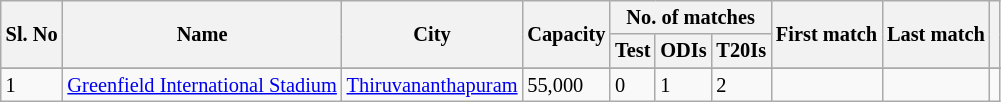<table class="wikitable sortable" style="font-size: 85%">
<tr>
<th rowspan="2">Sl. No</th>
<th rowspan="2">Name</th>
<th rowspan="2">City</th>
<th rowspan="2">Capacity</th>
<th colspan="3">No. of matches</th>
<th rowspan="2">First match</th>
<th rowspan="2">Last match</th>
<th rowspan="2"></th>
</tr>
<tr>
<th>Test</th>
<th>ODIs</th>
<th>T20Is</th>
</tr>
<tr class="unsortable">
</tr>
<tr>
<td>1</td>
<td><a href='#'>Greenfield International Stadium</a></td>
<td><a href='#'>Thiruvananthapuram</a></td>
<td>55,000</td>
<td>0</td>
<td>1</td>
<td>2</td>
<td></td>
<td></td>
<td></td>
</tr>
</table>
